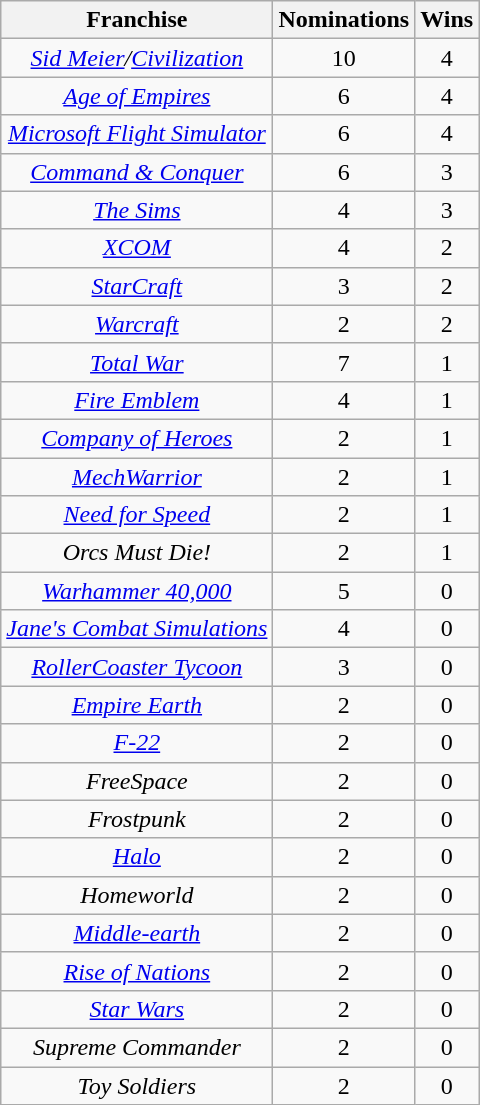<table class="wikitable sortable plainrowheaders" rowspan="2" style="text-align:center;" background: #f6e39c;>
<tr>
<th scope="col">Franchise</th>
<th scope="col">Nominations</th>
<th scope="col">Wins</th>
</tr>
<tr>
<td><em><a href='#'>Sid Meier</a>/<a href='#'>Civilization</a></em></td>
<td>10</td>
<td>4</td>
</tr>
<tr>
<td><em><a href='#'>Age of Empires</a></em></td>
<td>6</td>
<td>4</td>
</tr>
<tr>
<td><em><a href='#'>Microsoft Flight Simulator</a></em></td>
<td>6</td>
<td>4</td>
</tr>
<tr>
<td><em><a href='#'>Command & Conquer</a></em></td>
<td>6</td>
<td>3</td>
</tr>
<tr>
<td><em><a href='#'>The Sims</a></em></td>
<td>4</td>
<td>3</td>
</tr>
<tr>
<td><em><a href='#'>XCOM</a></em></td>
<td>4</td>
<td>2</td>
</tr>
<tr>
<td><em><a href='#'>StarCraft</a></em></td>
<td>3</td>
<td>2</td>
</tr>
<tr>
<td><em><a href='#'>Warcraft</a></em></td>
<td>2</td>
<td>2</td>
</tr>
<tr>
<td><em><a href='#'>Total War</a></em></td>
<td>7</td>
<td>1</td>
</tr>
<tr>
<td><em><a href='#'>Fire Emblem</a></em></td>
<td>4</td>
<td>1</td>
</tr>
<tr>
<td><em><a href='#'>Company of Heroes</a></em></td>
<td>2</td>
<td>1</td>
</tr>
<tr>
<td><em><a href='#'>MechWarrior</a></em></td>
<td>2</td>
<td>1</td>
</tr>
<tr>
<td><em><a href='#'>Need for Speed</a></em></td>
<td>2</td>
<td>1</td>
</tr>
<tr>
<td><em>Orcs Must Die!</em></td>
<td>2</td>
<td>1</td>
</tr>
<tr>
<td><em><a href='#'>Warhammer 40,000</a></em></td>
<td>5</td>
<td>0</td>
</tr>
<tr>
<td><em><a href='#'>Jane's Combat Simulations</a></em></td>
<td>4</td>
<td>0</td>
</tr>
<tr>
<td><em><a href='#'>RollerCoaster Tycoon</a></em></td>
<td>3</td>
<td>0</td>
</tr>
<tr>
<td><em><a href='#'>Empire Earth</a></em></td>
<td>2</td>
<td>0</td>
</tr>
<tr>
<td><em><a href='#'>F-22</a></em></td>
<td>2</td>
<td>0</td>
</tr>
<tr>
<td><em>FreeSpace</em></td>
<td>2</td>
<td>0</td>
</tr>
<tr>
<td><em>Frostpunk</em></td>
<td>2</td>
<td>0</td>
</tr>
<tr>
<td><em><a href='#'>Halo</a></em></td>
<td>2</td>
<td>0</td>
</tr>
<tr>
<td><em>Homeworld</em></td>
<td>2</td>
<td>0</td>
</tr>
<tr>
<td><em><a href='#'>Middle-earth</a></em></td>
<td>2</td>
<td>0</td>
</tr>
<tr>
<td><em><a href='#'>Rise of Nations</a></em></td>
<td>2</td>
<td>0</td>
</tr>
<tr>
<td><em><a href='#'>Star Wars</a></em></td>
<td>2</td>
<td>0</td>
</tr>
<tr>
<td><em>Supreme Commander</em></td>
<td>2</td>
<td>0</td>
</tr>
<tr>
<td><em>Toy Soldiers</em></td>
<td>2</td>
<td>0</td>
</tr>
</table>
